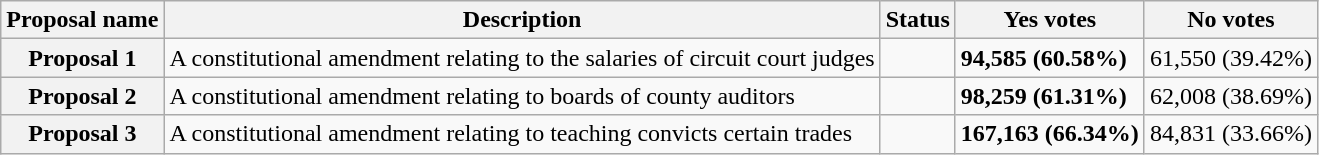<table class="wikitable sortable plainrowheaders">
<tr>
<th scope="col">Proposal name</th>
<th class="unsortable" scope="col">Description</th>
<th scope="col">Status</th>
<th scope="col">Yes votes</th>
<th scope="col">No votes</th>
</tr>
<tr>
<th scope="row">Proposal 1</th>
<td>A constitutional amendment relating to the salaries of circuit court judges</td>
<td></td>
<td><strong>94,585 (60.58%)</strong></td>
<td>61,550 (39.42%)</td>
</tr>
<tr>
<th scope="row">Proposal 2</th>
<td>A constitutional amendment relating to boards of county auditors</td>
<td></td>
<td><strong>98,259 (61.31%)</strong></td>
<td>62,008 (38.69%)</td>
</tr>
<tr>
<th scope="row">Proposal 3</th>
<td>A constitutional amendment relating to teaching convicts certain trades</td>
<td></td>
<td><strong>167,163 (66.34%)</strong></td>
<td>84,831 (33.66%)</td>
</tr>
</table>
